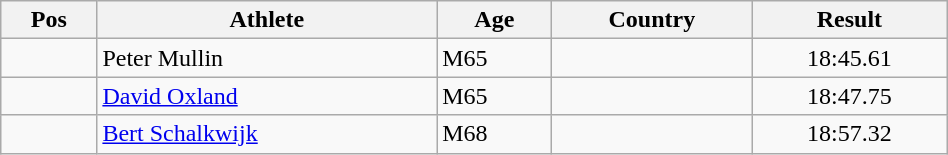<table class="wikitable"  style="text-align:center; width:50%;">
<tr>
<th>Pos</th>
<th>Athlete</th>
<th>Age</th>
<th>Country</th>
<th>Result</th>
</tr>
<tr>
<td align=center></td>
<td align=left>Peter Mullin</td>
<td align=left>M65</td>
<td align=left></td>
<td>18:45.61</td>
</tr>
<tr>
<td align=center></td>
<td align=left><a href='#'>David Oxland</a></td>
<td align=left>M65</td>
<td align=left></td>
<td>18:47.75</td>
</tr>
<tr>
<td align=center></td>
<td align=left><a href='#'>Bert Schalkwijk</a></td>
<td align=left>M68</td>
<td align=left></td>
<td>18:57.32</td>
</tr>
</table>
